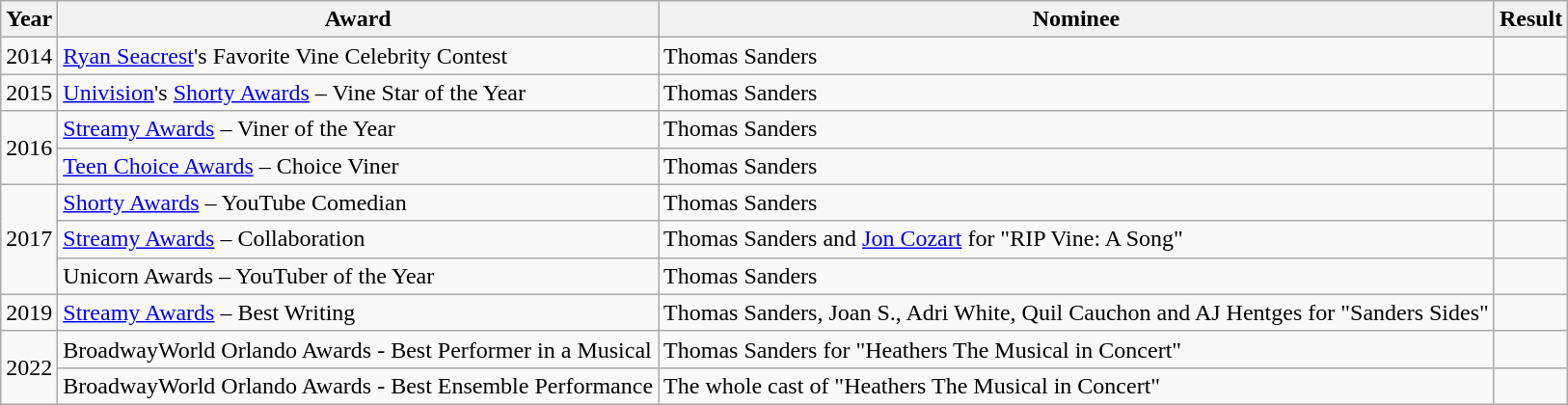<table class="wikitable sortable">
<tr>
<th>Year</th>
<th>Award</th>
<th>Nominee</th>
<th>Result</th>
</tr>
<tr>
<td>2014</td>
<td><a href='#'>Ryan Seacrest</a>'s Favorite Vine Celebrity Contest</td>
<td>Thomas Sanders</td>
<td></td>
</tr>
<tr>
<td>2015</td>
<td><a href='#'>Univision</a>'s <a href='#'>Shorty Awards</a> – Vine Star of the Year</td>
<td>Thomas Sanders</td>
<td></td>
</tr>
<tr>
<td rowspan=2>2016</td>
<td><a href='#'>Streamy Awards</a> – Viner of the Year</td>
<td>Thomas Sanders</td>
<td></td>
</tr>
<tr>
<td><a href='#'>Teen Choice Awards</a> – Choice Viner</td>
<td>Thomas Sanders</td>
<td></td>
</tr>
<tr>
<td rowspan=3>2017</td>
<td><a href='#'>Shorty Awards</a> – YouTube Comedian</td>
<td>Thomas Sanders</td>
<td></td>
</tr>
<tr>
<td><a href='#'>Streamy Awards</a> – Collaboration</td>
<td>Thomas Sanders and <a href='#'>Jon Cozart</a> for "RIP Vine: A Song"</td>
<td></td>
</tr>
<tr>
<td>Unicorn Awards  – YouTuber of the Year</td>
<td>Thomas Sanders</td>
<td></td>
</tr>
<tr>
<td>2019</td>
<td><a href='#'>Streamy Awards</a> – Best Writing</td>
<td>Thomas Sanders, Joan S., Adri White, Quil Cauchon and AJ Hentges for "Sanders Sides"</td>
<td></td>
</tr>
<tr>
<td rowspan=2>2022</td>
<td>BroadwayWorld Orlando Awards - Best Performer in a Musical</td>
<td>Thomas Sanders for "Heathers The Musical in Concert"</td>
<td></td>
</tr>
<tr>
<td>BroadwayWorld Orlando Awards - Best Ensemble Performance</td>
<td>The whole cast of "Heathers The Musical in Concert"</td>
<td></td>
</tr>
</table>
